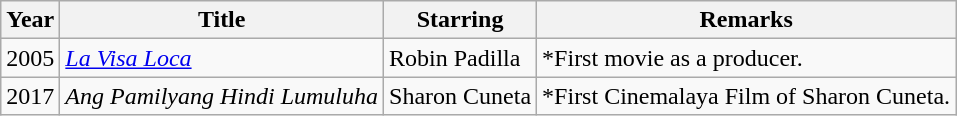<table class="wikitable">
<tr>
<th>Year</th>
<th>Title</th>
<th>Starring</th>
<th>Remarks</th>
</tr>
<tr>
<td>2005</td>
<td><em><a href='#'>La Visa Loca</a></em></td>
<td>Robin Padilla</td>
<td>*First movie as a producer.</td>
</tr>
<tr>
<td>2017</td>
<td><em>Ang Pamilyang Hindi Lumuluha</em></td>
<td>Sharon Cuneta</td>
<td>*First Cinemalaya Film of Sharon Cuneta.</td>
</tr>
</table>
